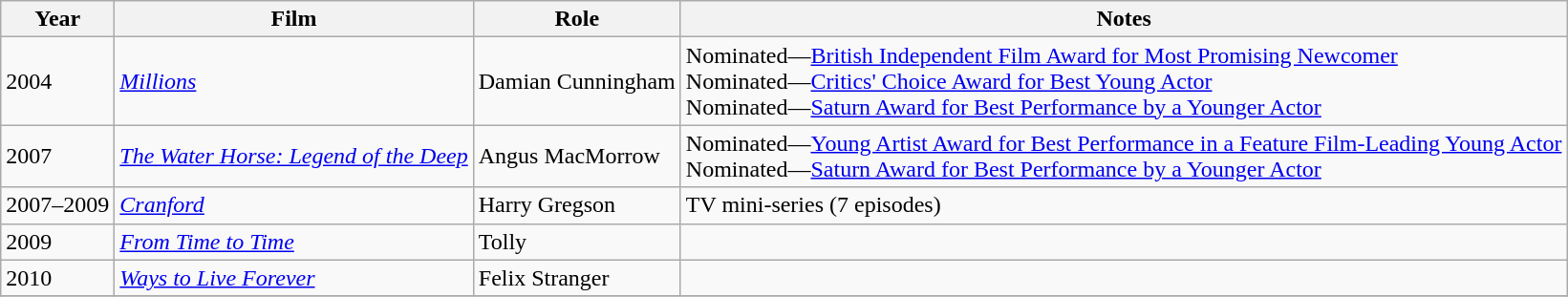<table class="wikitable">
<tr>
<th>Year</th>
<th>Film</th>
<th>Role</th>
<th>Notes</th>
</tr>
<tr>
<td rowspan="1">2004</td>
<td><em><a href='#'>Millions</a></em></td>
<td>Damian Cunningham</td>
<td>Nominated—<a href='#'>British Independent Film Award for Most Promising Newcomer</a> <br> Nominated—<a href='#'>Critics' Choice Award for Best Young Actor</a> <br> Nominated—<a href='#'>Saturn Award for Best Performance by a Younger Actor</a></td>
</tr>
<tr>
<td>2007</td>
<td><em><a href='#'>The Water Horse: Legend of the Deep</a></em></td>
<td>Angus MacMorrow</td>
<td>Nominated—<a href='#'>Young Artist Award for Best Performance in a Feature Film-Leading Young Actor</a> <br> Nominated—<a href='#'>Saturn Award for Best Performance by a Younger Actor</a></td>
</tr>
<tr>
<td>2007–2009</td>
<td><a href='#'><em>Cranford</em></a></td>
<td>Harry Gregson</td>
<td>TV mini-series (7 episodes)</td>
</tr>
<tr>
<td>2009</td>
<td><a href='#'><em>From Time to Time</em></a></td>
<td>Tolly</td>
<td></td>
</tr>
<tr>
<td>2010</td>
<td><a href='#'><em>Ways to Live Forever</em></a></td>
<td>Felix Stranger</td>
<td></td>
</tr>
<tr>
</tr>
</table>
